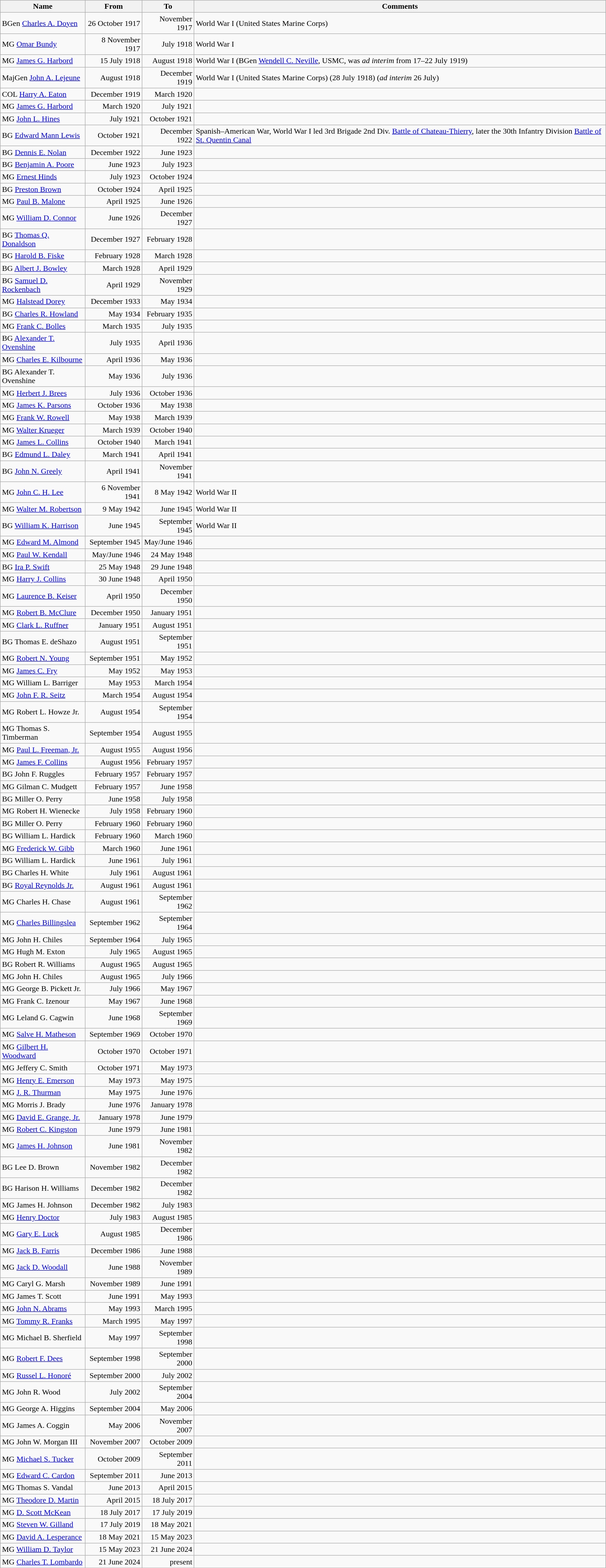<table class="wikitable">
<tr>
<th>Name</th>
<th>From</th>
<th>To</th>
<th>Comments</th>
</tr>
<tr>
<td>BGen <a href='#'>Charles A. Doyen</a></td>
<td style="text-align:right;">26 October 1917</td>
<td style="text-align:right;">November 1917</td>
<td>World War I (United States Marine Corps)</td>
</tr>
<tr>
<td>MG <a href='#'>Omar Bundy</a></td>
<td style="text-align:right;">8 November 1917</td>
<td style="text-align:right;">July 1918</td>
<td>World War I</td>
</tr>
<tr>
<td>MG <a href='#'>James G. Harbord</a></td>
<td style="text-align:right;">15 July 1918</td>
<td style="text-align:right;">August 1918</td>
<td>World War I (BGen <a href='#'>Wendell C. Neville</a>, USMC, was <em>ad interim</em> from 17–22 July 1919)</td>
</tr>
<tr>
<td>MajGen <a href='#'>John A. Lejeune</a></td>
<td style="text-align:right;">August 1918</td>
<td style="text-align:right;">December 1919</td>
<td>World War I (United States Marine Corps) (28 July 1918) (<em>ad interim</em> 26 July)</td>
</tr>
<tr>
<td>COL <a href='#'>Harry A. Eaton</a></td>
<td style="text-align:right;">December 1919</td>
<td style="text-align:right;">March 1920</td>
<td></td>
</tr>
<tr>
<td>MG <a href='#'>James G. Harbord</a></td>
<td style="text-align:right;">March 1920</td>
<td style="text-align:right;">July 1921</td>
<td></td>
</tr>
<tr>
<td>MG <a href='#'>John L. Hines</a></td>
<td style="text-align:right;">July 1921</td>
<td style="text-align:right;">October 1921</td>
<td></td>
</tr>
<tr>
<td>BG <a href='#'>Edward Mann Lewis</a></td>
<td style="text-align:right;">October 1921</td>
<td style="text-align:right;">December 1922</td>
<td>Spanish–American War, World War I led 3rd Brigade 2nd Div. <a href='#'>Battle of Chateau-Thierry</a>, later the 30th Infantry Division <a href='#'>Battle of St. Quentin Canal</a></td>
</tr>
<tr>
<td>BG <a href='#'>Dennis E. Nolan</a></td>
<td style="text-align:right;">December 1922</td>
<td style="text-align:right;">June 1923</td>
<td></td>
</tr>
<tr>
<td>BG <a href='#'>Benjamin A. Poore</a></td>
<td style="text-align:right;">June 1923</td>
<td style="text-align:right;">July 1923</td>
<td></td>
</tr>
<tr>
<td>MG <a href='#'>Ernest Hinds</a></td>
<td style="text-align:right;">July 1923</td>
<td style="text-align:right;">October 1924</td>
<td></td>
</tr>
<tr>
<td>BG <a href='#'>Preston Brown</a></td>
<td style="text-align:right;">October 1924</td>
<td style="text-align:right;">April 1925</td>
<td></td>
</tr>
<tr>
<td>MG <a href='#'>Paul B. Malone</a></td>
<td style="text-align:right;">April 1925</td>
<td style="text-align:right;">June 1926</td>
<td></td>
</tr>
<tr>
<td>MG <a href='#'>William D. Connor</a></td>
<td style="text-align:right;">June 1926</td>
<td style="text-align:right;">December 1927</td>
<td></td>
</tr>
<tr>
<td>BG <a href='#'>Thomas Q. Donaldson</a></td>
<td style="text-align:right;">December 1927</td>
<td style="text-align:right;">February 1928</td>
<td></td>
</tr>
<tr>
<td>BG <a href='#'>Harold B. Fiske</a></td>
<td style="text-align:right;">February 1928</td>
<td style="text-align:right;">March 1928</td>
<td></td>
</tr>
<tr>
<td>BG <a href='#'>Albert J. Bowley</a></td>
<td style="text-align:right;">March 1928</td>
<td style="text-align:right;">April 1929</td>
<td></td>
</tr>
<tr>
<td>BG <a href='#'>Samuel D. Rockenbach</a></td>
<td style="text-align:right;">April 1929</td>
<td style="text-align:right;">November 1929</td>
<td></td>
</tr>
<tr>
<td>MG <a href='#'>Halstead Dorey</a></td>
<td style="text-align:right;">December 1933</td>
<td style="text-align:right;">May 1934</td>
<td></td>
</tr>
<tr>
<td>BG <a href='#'>Charles R. Howland</a></td>
<td style="text-align:right;">May 1934</td>
<td style="text-align:right;">February 1935</td>
<td></td>
</tr>
<tr>
<td>MG <a href='#'>Frank C. Bolles</a></td>
<td style="text-align:right;">March 1935</td>
<td style="text-align:right;">July 1935</td>
<td></td>
</tr>
<tr>
<td>BG <a href='#'>Alexander T. Ovenshine</a></td>
<td style="text-align:right;">July 1935</td>
<td style="text-align:right;">April 1936</td>
<td></td>
</tr>
<tr>
<td>MG <a href='#'>Charles E. Kilbourne</a></td>
<td style="text-align:right;">April 1936</td>
<td style="text-align:right;">May 1936</td>
<td></td>
</tr>
<tr>
<td>BG Alexander T. Ovenshine</td>
<td style="text-align:right;">May 1936</td>
<td style="text-align:right;">July 1936</td>
<td></td>
</tr>
<tr>
<td>MG <a href='#'>Herbert J. Brees</a></td>
<td style="text-align:right;">July 1936</td>
<td style="text-align:right;">October 1936</td>
<td></td>
</tr>
<tr>
<td>MG <a href='#'>James K. Parsons</a></td>
<td style="text-align:right;">October 1936</td>
<td style="text-align:right;">May 1938</td>
<td></td>
</tr>
<tr>
<td>MG <a href='#'>Frank W. Rowell</a></td>
<td style="text-align:right;">May 1938</td>
<td style="text-align:right;">March 1939</td>
<td></td>
</tr>
<tr>
<td>MG <a href='#'>Walter Krueger</a></td>
<td style="text-align:right;">March 1939</td>
<td style="text-align:right;">October 1940</td>
<td></td>
</tr>
<tr>
<td>MG <a href='#'>James L. Collins</a></td>
<td style="text-align:right;">October 1940</td>
<td style="text-align:right;">March 1941</td>
<td></td>
</tr>
<tr>
<td>BG <a href='#'>Edmund L. Daley</a></td>
<td style="text-align:right;">March 1941</td>
<td style="text-align:right;">April 1941</td>
<td></td>
</tr>
<tr>
<td>BG <a href='#'>John N. Greely</a></td>
<td style="text-align:right;">April 1941</td>
<td style="text-align:right;">November 1941</td>
<td></td>
</tr>
<tr>
<td>MG <a href='#'>John C. H. Lee</a></td>
<td style="text-align:right;">6 November 1941</td>
<td style="text-align:right;">8 May 1942</td>
<td>World War II</td>
</tr>
<tr>
<td>MG <a href='#'>Walter M. Robertson</a></td>
<td style="text-align:right;">9 May 1942</td>
<td style="text-align:right;">June 1945</td>
<td>World War II</td>
</tr>
<tr>
<td>BG <a href='#'>William K. Harrison</a></td>
<td style="text-align:right;">June 1945</td>
<td style="text-align:right;">September 1945</td>
<td>World War II</td>
</tr>
<tr>
<td>MG <a href='#'>Edward M. Almond</a></td>
<td style="text-align:right;">September 1945</td>
<td style="text-align:right;">May/June 1946</td>
<td></td>
</tr>
<tr>
<td>MG <a href='#'>Paul W. Kendall</a></td>
<td style="text-align:right;">May/June 1946</td>
<td style="text-align:right;">24 May 1948</td>
<td></td>
</tr>
<tr>
<td>BG <a href='#'>Ira P. Swift</a></td>
<td style="text-align:right;">25 May 1948</td>
<td style="text-align:right;">29 June 1948</td>
<td></td>
</tr>
<tr>
<td>MG <a href='#'>Harry J. Collins</a></td>
<td style="text-align:right;">30 June 1948</td>
<td style="text-align:right;">April 1950</td>
<td></td>
</tr>
<tr>
<td>MG <a href='#'>Laurence B. Keiser</a></td>
<td style="text-align:right;">April 1950</td>
<td style="text-align:right;">December 1950</td>
<td></td>
</tr>
<tr>
<td>MG <a href='#'>Robert B. McClure</a></td>
<td style="text-align:right;">December 1950</td>
<td style="text-align:right;">January 1951</td>
<td></td>
</tr>
<tr>
<td>MG <a href='#'>Clark L. Ruffner</a></td>
<td style="text-align:right;">January 1951</td>
<td style="text-align:right;">August 1951</td>
<td></td>
</tr>
<tr>
<td>BG Thomas E. deShazo</td>
<td style="text-align:right;">August 1951</td>
<td style="text-align:right;">September 1951</td>
<td></td>
</tr>
<tr>
<td>MG <a href='#'>Robert N. Young</a></td>
<td style="text-align:right;">September 1951</td>
<td style="text-align:right;">May 1952</td>
<td></td>
</tr>
<tr>
<td>MG <a href='#'>James C. Fry</a></td>
<td style="text-align:right;">May 1952</td>
<td style="text-align:right;">May 1953</td>
<td></td>
</tr>
<tr>
<td>MG William L. Barriger</td>
<td style="text-align:right;">May 1953</td>
<td style="text-align:right;">March 1954</td>
<td></td>
</tr>
<tr>
<td>MG <a href='#'>John F. R. Seitz</a></td>
<td style="text-align:right;">March 1954</td>
<td style="text-align:right;">August 1954</td>
<td></td>
</tr>
<tr>
<td>MG Robert L. Howze Jr.</td>
<td style="text-align:right;">August 1954</td>
<td style="text-align:right;">September 1954</td>
<td></td>
</tr>
<tr>
<td>MG Thomas S. Timberman</td>
<td style="text-align:right;">September 1954</td>
<td style="text-align:right;">August 1955</td>
<td></td>
</tr>
<tr>
<td>MG <a href='#'>Paul L. Freeman, Jr.</a></td>
<td style="text-align:right;">August 1955</td>
<td style="text-align:right;">August 1956</td>
<td></td>
</tr>
<tr>
<td>MG <a href='#'>James F. Collins</a></td>
<td style="text-align:right;">August 1956</td>
<td style="text-align:right;">February 1957</td>
<td></td>
</tr>
<tr>
<td>BG John F. Ruggles</td>
<td style="text-align:right;">February 1957</td>
<td style="text-align:right;">February 1957</td>
<td></td>
</tr>
<tr>
<td>MG Gilman C. Mudgett</td>
<td style="text-align:right;">February 1957</td>
<td style="text-align:right;">June 1958</td>
<td></td>
</tr>
<tr>
<td>BG Miller O. Perry</td>
<td style="text-align:right;">June 1958</td>
<td style="text-align:right;">July 1958</td>
<td></td>
</tr>
<tr>
<td>MG Robert H. Wienecke</td>
<td style="text-align:right;">July 1958</td>
<td style="text-align:right;">February 1960</td>
<td></td>
</tr>
<tr>
<td>BG Miller O. Perry</td>
<td style="text-align:right;">February 1960</td>
<td style="text-align:right;">February 1960</td>
<td></td>
</tr>
<tr>
<td>BG William L. Hardick</td>
<td style="text-align:right;">February 1960</td>
<td style="text-align:right;">March 1960</td>
<td></td>
</tr>
<tr>
<td>MG <a href='#'>Frederick W. Gibb</a></td>
<td style="text-align:right;">March 1960</td>
<td style="text-align:right;">June 1961</td>
<td></td>
</tr>
<tr>
<td>BG William L. Hardick</td>
<td style="text-align:right;">June 1961</td>
<td style="text-align:right;">July 1961</td>
<td></td>
</tr>
<tr>
<td>BG Charles H. White</td>
<td style="text-align:right;">July 1961</td>
<td style="text-align:right;">August 1961</td>
<td></td>
</tr>
<tr>
<td>BG <a href='#'>Royal Reynolds Jr.</a></td>
<td style="text-align:right;">August 1961</td>
<td style="text-align:right;">August 1961</td>
<td></td>
</tr>
<tr>
<td>MG Charles H. Chase</td>
<td style="text-align:right;">August 1961</td>
<td style="text-align:right;">September 1962</td>
<td></td>
</tr>
<tr>
<td>MG <a href='#'>Charles Billingslea</a></td>
<td style="text-align:right;">September 1962</td>
<td style="text-align:right;">September 1964</td>
<td></td>
</tr>
<tr>
<td>MG John H. Chiles</td>
<td style="text-align:right;">September 1964</td>
<td style="text-align:right;">July 1965</td>
<td></td>
</tr>
<tr>
<td>MG Hugh M. Exton</td>
<td style="text-align:right;">July 1965</td>
<td style="text-align:right;">August 1965</td>
<td></td>
</tr>
<tr>
<td>BG Robert R. Williams</td>
<td style="text-align:right;">August 1965</td>
<td style="text-align:right;">August 1965</td>
<td></td>
</tr>
<tr>
<td>MG John H. Chiles</td>
<td style="text-align:right;">August 1965</td>
<td style="text-align:right;">July 1966</td>
<td></td>
</tr>
<tr>
<td>MG George B. Pickett Jr.</td>
<td style="text-align:right;">July 1966</td>
<td style="text-align:right;">May 1967</td>
<td></td>
</tr>
<tr>
<td>MG Frank C. Izenour</td>
<td style="text-align:right;">May 1967</td>
<td style="text-align:right;">June 1968</td>
<td></td>
</tr>
<tr>
<td>MG Leland G. Cagwin</td>
<td style="text-align:right;">June 1968</td>
<td style="text-align:right;">September 1969</td>
<td></td>
</tr>
<tr>
<td>MG <a href='#'>Salve H. Matheson</a></td>
<td style="text-align:right;">September 1969</td>
<td style="text-align:right;">October 1970</td>
<td></td>
</tr>
<tr>
<td>MG <a href='#'>Gilbert H. Woodward</a></td>
<td style="text-align:right;">October 1970</td>
<td style="text-align:right;">October 1971</td>
<td></td>
</tr>
<tr>
<td>MG Jeffery C. Smith</td>
<td style="text-align:right;">October 1971</td>
<td style="text-align:right;">May 1973</td>
<td></td>
</tr>
<tr>
<td>MG <a href='#'>Henry E. Emerson</a></td>
<td style="text-align:right;">May 1973</td>
<td style="text-align:right;">May 1975</td>
<td></td>
</tr>
<tr>
<td>MG <a href='#'>J. R. Thurman</a></td>
<td style="text-align:right;">May 1975</td>
<td style="text-align:right;">June 1976</td>
<td></td>
</tr>
<tr>
<td>MG Morris J. Brady</td>
<td style="text-align:right;">June 1976</td>
<td style="text-align:right;">January 1978</td>
<td></td>
</tr>
<tr>
<td>MG <a href='#'>David E. Grange, Jr.</a></td>
<td style="text-align:right;">January 1978</td>
<td style="text-align:right;">June 1979</td>
<td></td>
</tr>
<tr>
<td>MG <a href='#'>Robert C. Kingston</a></td>
<td style="text-align:right;">June 1979</td>
<td style="text-align:right;">June 1981</td>
<td></td>
</tr>
<tr>
<td>MG <a href='#'>James H. Johnson</a></td>
<td style="text-align:right;">June 1981</td>
<td style="text-align:right;">November 1982</td>
<td></td>
</tr>
<tr>
<td>BG Lee D. Brown</td>
<td style="text-align:right;">November 1982</td>
<td style="text-align:right;">December 1982</td>
<td></td>
</tr>
<tr>
<td>BG Harison H. Williams</td>
<td style="text-align:right;">December 1982</td>
<td style="text-align:right;">December 1982</td>
<td></td>
</tr>
<tr>
<td>MG James H. Johnson</td>
<td style="text-align:right;">December 1982</td>
<td style="text-align:right;">July 1983</td>
<td></td>
</tr>
<tr>
<td>MG <a href='#'>Henry Doctor</a></td>
<td style="text-align:right;">July 1983</td>
<td style="text-align:right;">August 1985</td>
<td></td>
</tr>
<tr>
<td>MG <a href='#'>Gary E. Luck</a></td>
<td style="text-align:right;">August 1985</td>
<td style="text-align:right;">December 1986</td>
<td></td>
</tr>
<tr>
<td>MG <a href='#'>Jack B. Farris</a></td>
<td style="text-align:right;">December 1986</td>
<td style="text-align:right;">June 1988</td>
<td></td>
</tr>
<tr>
<td>MG <a href='#'>Jack D. Woodall</a></td>
<td style="text-align:right;">June 1988</td>
<td style="text-align:right;">November 1989</td>
<td></td>
</tr>
<tr>
<td>MG Caryl G. Marsh</td>
<td style="text-align:right;">November 1989</td>
<td style="text-align:right;">June 1991</td>
<td></td>
</tr>
<tr>
<td>MG James T. Scott</td>
<td style="text-align:right;">June 1991</td>
<td style="text-align:right;">May 1993</td>
<td></td>
</tr>
<tr>
<td>MG <a href='#'>John N. Abrams</a></td>
<td style="text-align:right;">May 1993</td>
<td style="text-align:right;">March 1995</td>
<td></td>
</tr>
<tr>
<td>MG <a href='#'>Tommy R. Franks</a></td>
<td style="text-align:right;">March 1995</td>
<td style="text-align:right;">May 1997</td>
<td></td>
</tr>
<tr>
<td>MG Michael B. Sherfield</td>
<td style="text-align:right;">May 1997</td>
<td style="text-align:right;">September 1998</td>
<td></td>
</tr>
<tr>
<td>MG <a href='#'>Robert F. Dees</a></td>
<td style="text-align:right;">September 1998</td>
<td style="text-align:right;">September 2000</td>
<td></td>
</tr>
<tr>
<td>MG <a href='#'>Russel L. Honoré</a></td>
<td style="text-align:right;">September 2000</td>
<td style="text-align:right;">July 2002</td>
<td></td>
</tr>
<tr>
<td>MG John R. Wood</td>
<td style="text-align:right;">July 2002</td>
<td style="text-align:right;">September 2004</td>
<td></td>
</tr>
<tr>
<td>MG George A. Higgins</td>
<td style="text-align:right;">September 2004</td>
<td style="text-align:right;">May 2006</td>
<td></td>
</tr>
<tr>
<td>MG James A. Coggin</td>
<td style="text-align:right;">May 2006</td>
<td style="text-align:right;">November 2007</td>
<td></td>
</tr>
<tr>
<td>MG John W. Morgan III</td>
<td style="text-align:right;">November 2007</td>
<td style="text-align:right;">October 2009</td>
<td></td>
</tr>
<tr>
<td>MG <a href='#'>Michael S. Tucker</a></td>
<td style="text-align:right;">October 2009</td>
<td style="text-align:right;">September 2011</td>
<td></td>
</tr>
<tr>
<td>MG  <a href='#'>Edward C. Cardon</a></td>
<td style="text-align:right;">September 2011</td>
<td style="text-align:right;">June 2013</td>
<td></td>
</tr>
<tr>
<td>MG Thomas S. Vandal</td>
<td style="text-align:right;">June 2013</td>
<td style="text-align:right;">April 2015</td>
<td></td>
</tr>
<tr>
<td>MG <a href='#'>Theodore D. Martin</a></td>
<td style="text-align:right;">April 2015</td>
<td style="text-align:right;">18 July 2017</td>
<td></td>
</tr>
<tr>
<td>MG <a href='#'>D. Scott McKean</a></td>
<td style="text-align:right;">18 July 2017</td>
<td style="text-align:right;">17 July 2019</td>
<td></td>
</tr>
<tr>
<td>MG <a href='#'>Steven W. Gilland</a></td>
<td style="text-align:right;">17 July 2019</td>
<td style="text-align:right;">18 May 2021</td>
</tr>
<tr>
<td>MG <a href='#'>David A. Lesperance</a></td>
<td style="text-align:right;">18 May 2021</td>
<td style="text-align:right;">15 May 2023</td>
<td></td>
</tr>
<tr>
<td>MG <a href='#'>William D. Taylor</a></td>
<td style="text-align:right;">15 May 2023</td>
<td style="text-align:right;">21 June 2024</td>
<td></td>
</tr>
<tr>
<td>MG <a href='#'>Charles T. Lombardo</a></td>
<td style="text-align:right;">21 June 2024</td>
<td style="text-align:right;">present</td>
<td></td>
</tr>
<tr>
</tr>
</table>
